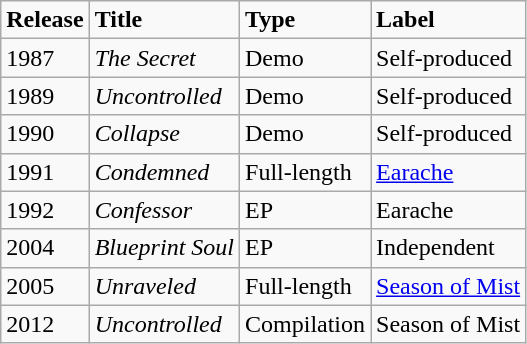<table class="wikitable">
<tr>
<td><strong>Release</strong></td>
<td><strong>Title</strong></td>
<td><strong>Type</strong></td>
<td><strong>Label</strong></td>
</tr>
<tr>
<td>1987</td>
<td><em>The Secret</em></td>
<td>Demo</td>
<td>Self-produced</td>
</tr>
<tr>
<td>1989</td>
<td><em>Uncontrolled</em></td>
<td>Demo</td>
<td>Self-produced</td>
</tr>
<tr>
<td>1990</td>
<td><em>Collapse</em></td>
<td>Demo</td>
<td>Self-produced</td>
</tr>
<tr>
<td>1991</td>
<td><em>Condemned</em></td>
<td>Full-length</td>
<td><a href='#'>Earache</a></td>
</tr>
<tr>
<td>1992</td>
<td><em>Confessor</em></td>
<td>EP</td>
<td>Earache</td>
</tr>
<tr>
<td>2004</td>
<td><em>Blueprint Soul</em></td>
<td>EP</td>
<td>Independent</td>
</tr>
<tr>
<td>2005</td>
<td><em>Unraveled</em></td>
<td>Full-length</td>
<td><a href='#'>Season of Mist</a></td>
</tr>
<tr>
<td>2012</td>
<td><em>Uncontrolled</em></td>
<td>Compilation</td>
<td>Season of Mist</td>
</tr>
</table>
